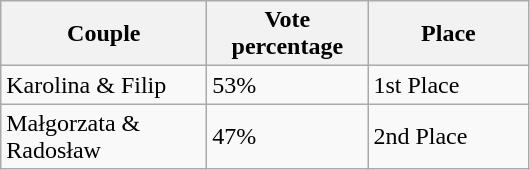<table class="wikitable">
<tr>
<th style="width:130px;">Couple</th>
<th style="width:100px;">Vote percentage</th>
<th style="width:100px;">Place</th>
</tr>
<tr>
<td>Karolina & Filip</td>
<td>53%</td>
<td>1st Place</td>
</tr>
<tr>
<td>Małgorzata & Radosław</td>
<td>47%</td>
<td>2nd Place</td>
</tr>
</table>
